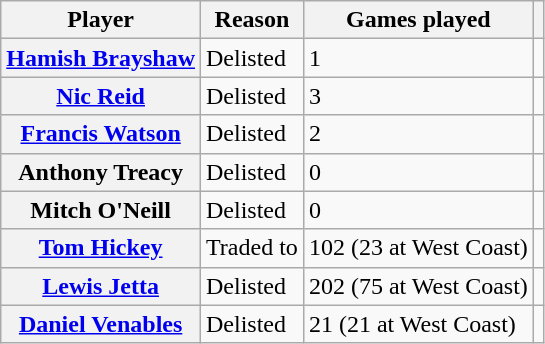<table class="wikitable plainrowheaders">
<tr>
<th scope="col">Player</th>
<th scope="col">Reason</th>
<th scope="col">Games played</th>
<th scope="col"></th>
</tr>
<tr>
<th scope="row"><a href='#'>Hamish Brayshaw</a></th>
<td>Delisted</td>
<td>1</td>
<td></td>
</tr>
<tr>
<th scope="row"><a href='#'>Nic Reid</a></th>
<td>Delisted</td>
<td>3</td>
<td></td>
</tr>
<tr>
<th scope="row"><a href='#'>Francis Watson</a></th>
<td>Delisted</td>
<td>2</td>
<td></td>
</tr>
<tr>
<th scope="row">Anthony Treacy</th>
<td>Delisted</td>
<td>0</td>
<td></td>
</tr>
<tr>
<th scope="row">Mitch O'Neill</th>
<td>Delisted</td>
<td>0</td>
<td></td>
</tr>
<tr>
<th scope="row"><a href='#'>Tom Hickey</a></th>
<td>Traded to </td>
<td>102 (23 at West Coast)</td>
<td></td>
</tr>
<tr>
<th scope="row"><a href='#'>Lewis Jetta</a></th>
<td>Delisted</td>
<td>202 (75 at West Coast)</td>
<td></td>
</tr>
<tr>
<th scope="row"><a href='#'>Daniel Venables</a></th>
<td>Delisted</td>
<td>21 (21 at West Coast)</td>
<td></td>
</tr>
</table>
